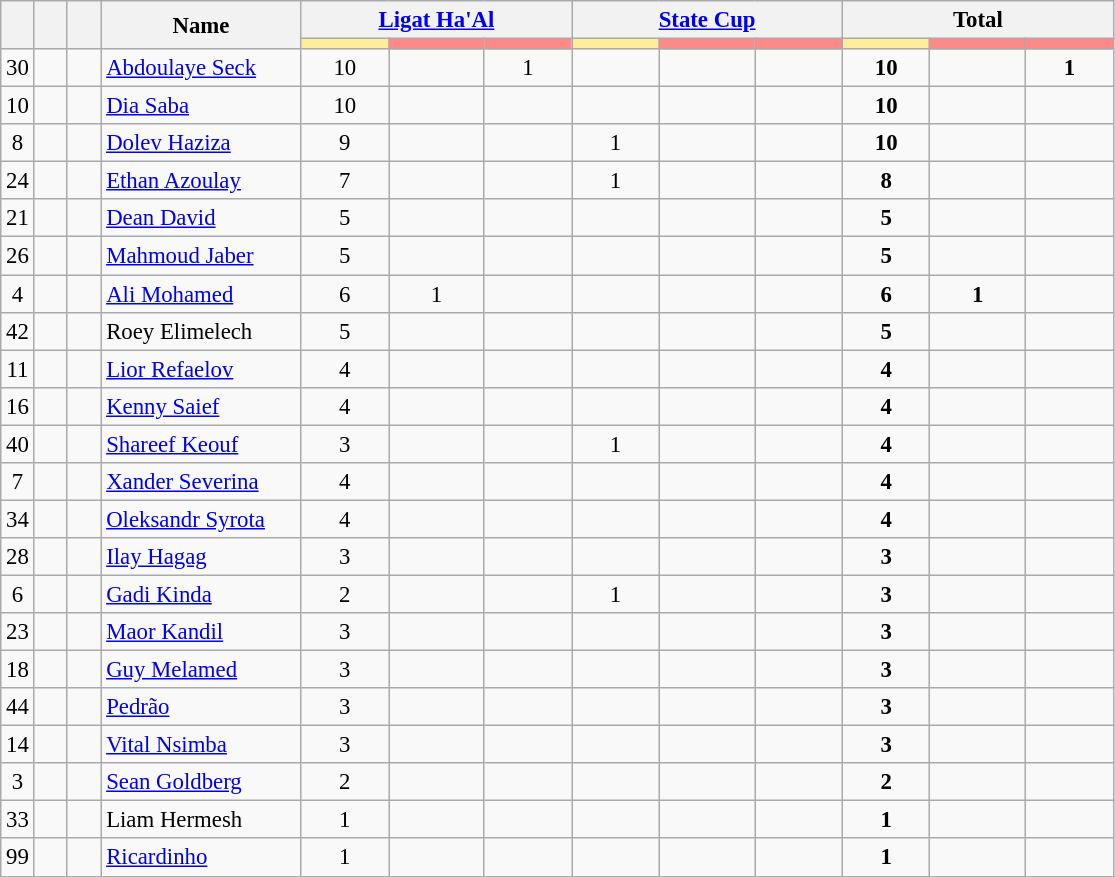<table class="wikitable" style="font-size: 95%; text-align: center;">
<tr>
<th rowspan=2 style="width:3%;"></th>
<th rowspan=2 style="width:3%;"></th>
<th rowspan=2 style="width:3%;"></th>
<th rowspan=2 style="width:18%;">Name</th>
<th colspan=3><a href='#'>Ligat Ha'Al</a></th>
<th colspan=3><a href='#'>State Cup</a></th>
<th colspan=3>Total</th>
</tr>
<tr>
<th style="width:25px; background:#fe9;"></th>
<th style="width:28px; background:#ff8888;"></th>
<th style="width:25px; background:#ff8888;"></th>
<th style="width:25px; background:#fe9;"></th>
<th style="width:28px; background:#ff8888;"></th>
<th style="width:25px; background:#ff8888;"></th>
<th style="width:25px; background:#fe9;"></th>
<th style="width:28px; background:#ff8888;"></th>
<th style="width:25px; background:#ff8888;"></th>
</tr>
<tr>
<td>30</td>
<td></td>
<td></td>
<td align=left><a href='#'>Abdoulaye Seck</a></td>
<td>10</td>
<td></td>
<td>1</td>
<td></td>
<td></td>
<td></td>
<td><strong>10</strong></td>
<td></td>
<td><strong>1</strong></td>
</tr>
<tr>
<td>10</td>
<td></td>
<td></td>
<td align=left><a href='#'>Dia Saba</a></td>
<td>10</td>
<td></td>
<td></td>
<td></td>
<td></td>
<td></td>
<td><strong>10</strong></td>
<td></td>
<td></td>
</tr>
<tr>
<td>8</td>
<td></td>
<td></td>
<td align=left><a href='#'>Dolev Haziza</a></td>
<td>9</td>
<td></td>
<td></td>
<td>1</td>
<td></td>
<td></td>
<td><strong>10</strong></td>
<td></td>
<td></td>
</tr>
<tr>
<td>24</td>
<td></td>
<td></td>
<td align=left><a href='#'>Ethan Azoulay</a></td>
<td>7</td>
<td></td>
<td></td>
<td>1</td>
<td></td>
<td></td>
<td><strong>8</strong></td>
<td></td>
<td></td>
</tr>
<tr>
<td>21</td>
<td></td>
<td></td>
<td align=left><a href='#'>Dean David</a></td>
<td>5</td>
<td></td>
<td></td>
<td></td>
<td></td>
<td></td>
<td><strong>5</strong></td>
<td></td>
<td></td>
</tr>
<tr>
<td>26</td>
<td></td>
<td></td>
<td align=left><a href='#'>Mahmoud Jaber</a></td>
<td>5</td>
<td></td>
<td></td>
<td></td>
<td></td>
<td></td>
<td><strong>5</strong></td>
<td></td>
<td></td>
</tr>
<tr>
<td>4</td>
<td></td>
<td></td>
<td align=left><a href='#'>Ali Mohamed</a></td>
<td>6</td>
<td>1</td>
<td></td>
<td></td>
<td></td>
<td></td>
<td><strong>6</strong></td>
<td><strong>1</strong></td>
<td></td>
</tr>
<tr>
<td>42</td>
<td></td>
<td></td>
<td align=left>Roey Elimelech</td>
<td>5</td>
<td></td>
<td></td>
<td></td>
<td></td>
<td></td>
<td><strong>5</strong></td>
<td></td>
<td></td>
</tr>
<tr>
<td>11</td>
<td></td>
<td></td>
<td align=left><a href='#'>Lior Refaelov</a></td>
<td>4</td>
<td></td>
<td></td>
<td></td>
<td></td>
<td></td>
<td><strong>4</strong></td>
<td></td>
<td></td>
</tr>
<tr>
<td>16</td>
<td></td>
<td></td>
<td align=left><a href='#'>Kenny Saief</a></td>
<td>4</td>
<td></td>
<td></td>
<td></td>
<td></td>
<td></td>
<td><strong>4</strong></td>
<td></td>
<td></td>
</tr>
<tr>
<td>40</td>
<td></td>
<td></td>
<td align=left><a href='#'>Shareef Keouf</a></td>
<td>3</td>
<td></td>
<td></td>
<td>1</td>
<td></td>
<td></td>
<td><strong>4</strong></td>
<td></td>
<td></td>
</tr>
<tr>
<td>7</td>
<td></td>
<td></td>
<td align=left><a href='#'>Xander Severina</a></td>
<td>4</td>
<td></td>
<td></td>
<td></td>
<td></td>
<td></td>
<td><strong>4</strong></td>
<td></td>
<td></td>
</tr>
<tr>
<td>34</td>
<td></td>
<td></td>
<td align=left><a href='#'>Oleksandr Syrota</a></td>
<td>4</td>
<td></td>
<td></td>
<td></td>
<td></td>
<td></td>
<td><strong>4</strong></td>
<td></td>
<td></td>
</tr>
<tr>
<td>28</td>
<td></td>
<td></td>
<td align=left><a href='#'>Ilay Hagag</a></td>
<td>3</td>
<td></td>
<td></td>
<td></td>
<td></td>
<td></td>
<td><strong>3</strong></td>
<td></td>
<td></td>
</tr>
<tr>
<td>6</td>
<td></td>
<td></td>
<td align=left><a href='#'>Gadi Kinda</a></td>
<td>2</td>
<td></td>
<td></td>
<td>1</td>
<td></td>
<td></td>
<td><strong>3</strong></td>
<td></td>
<td></td>
</tr>
<tr>
<td>23</td>
<td></td>
<td></td>
<td align=left><a href='#'>Maor Kandil</a></td>
<td>3</td>
<td></td>
<td></td>
<td></td>
<td></td>
<td></td>
<td><strong>3</strong></td>
<td></td>
<td></td>
</tr>
<tr>
<td>18</td>
<td></td>
<td></td>
<td align=left><a href='#'>Guy Melamed</a></td>
<td>3</td>
<td></td>
<td></td>
<td></td>
<td></td>
<td></td>
<td><strong>3</strong></td>
<td></td>
<td></td>
</tr>
<tr>
<td>44</td>
<td></td>
<td></td>
<td align=left><a href='#'>Pedrão</a></td>
<td>3</td>
<td></td>
<td></td>
<td></td>
<td></td>
<td></td>
<td><strong>3</strong></td>
<td></td>
<td></td>
</tr>
<tr>
<td>14</td>
<td></td>
<td></td>
<td align=left><a href='#'>Vital Nsimba</a></td>
<td>3</td>
<td></td>
<td></td>
<td></td>
<td></td>
<td></td>
<td><strong>3</strong></td>
<td></td>
<td></td>
</tr>
<tr>
<td>3</td>
<td></td>
<td></td>
<td align=left><a href='#'>Sean Goldberg</a></td>
<td>2</td>
<td></td>
<td></td>
<td></td>
<td></td>
<td></td>
<td><strong>2</strong></td>
<td></td>
<td></td>
</tr>
<tr>
<td>33</td>
<td></td>
<td></td>
<td align=left>Liam Hermesh</td>
<td>1</td>
<td></td>
<td></td>
<td></td>
<td></td>
<td></td>
<td><strong>1</strong></td>
<td></td>
<td></td>
</tr>
<tr>
<td>99</td>
<td></td>
<td></td>
<td align=left><a href='#'>Ricardinho</a></td>
<td>1</td>
<td></td>
<td></td>
<td></td>
<td></td>
<td></td>
<td><strong>1</strong></td>
<td></td>
<td></td>
</tr>
<tr>
</tr>
</table>
